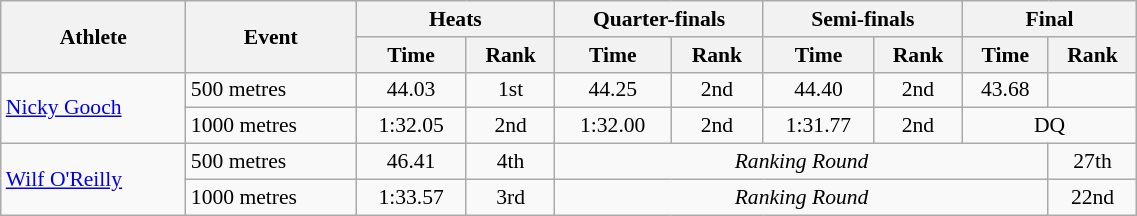<table class="wikitable" style="font-size:90%; text-align:center; width:60%">
<tr>
<th rowspan="2">Athlete</th>
<th rowspan="2">Event</th>
<th colspan="2">Heats</th>
<th colspan="2">Quarter-finals</th>
<th colspan="2">Semi-finals</th>
<th colspan="2">Final</th>
</tr>
<tr>
<th>Time</th>
<th>Rank</th>
<th>Time</th>
<th>Rank</th>
<th>Time</th>
<th>Rank</th>
<th>Time</th>
<th>Rank</th>
</tr>
<tr>
<td align=left rowspan=2><a href='#'>Nicky Gooch</a></td>
<td align=left>500 metres</td>
<td>44.03</td>
<td>1st</td>
<td>44.25</td>
<td>2nd</td>
<td>44.40</td>
<td>2nd</td>
<td>43.68</td>
<td></td>
</tr>
<tr>
<td align=left>1000 metres</td>
<td>1:32.05</td>
<td>2nd</td>
<td>1:32.00</td>
<td>2nd</td>
<td>1:31.77</td>
<td>2nd</td>
<td colspan="2">DQ</td>
</tr>
<tr>
<td align=left rowspan=2><a href='#'>Wilf O'Reilly</a></td>
<td align=left>500 metres</td>
<td>46.41</td>
<td>4th</td>
<td colspan=5><em>Ranking Round</em></td>
<td>27th</td>
</tr>
<tr>
<td align=left>1000 metres</td>
<td>1:33.57</td>
<td>3rd</td>
<td colspan=5><em>Ranking Round</em></td>
<td>22nd</td>
</tr>
</table>
